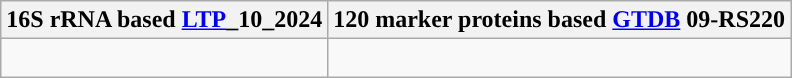<table class="wikitable">
<tr>
<th colspan=1>16S rRNA based <a href='#'>LTP</a>_10_2024</th>
<th colspan=1>120 marker proteins based <a href='#'>GTDB</a> 09-RS220</th>
</tr>
<tr>
<td style="vertical-align:top"><br></td>
<td><br></td>
</tr>
</table>
